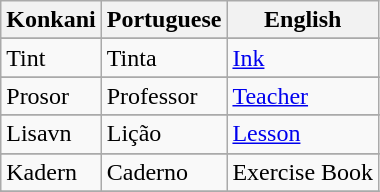<table class="wikitable sortable">
<tr>
<th>Konkani</th>
<th>Portuguese</th>
<th>English</th>
</tr>
<tr>
</tr>
<tr>
<td>Tint</td>
<td>Tinta</td>
<td><a href='#'>Ink</a></td>
</tr>
<tr>
</tr>
<tr>
<td>Prosor</td>
<td>Professor</td>
<td><a href='#'>Teacher</a></td>
</tr>
<tr>
</tr>
<tr>
<td>Lisavn</td>
<td>Lição</td>
<td><a href='#'>Lesson</a></td>
</tr>
<tr>
</tr>
<tr>
<td>Kadern</td>
<td>Caderno</td>
<td>Exercise Book</td>
</tr>
<tr>
</tr>
<tr>
</tr>
</table>
